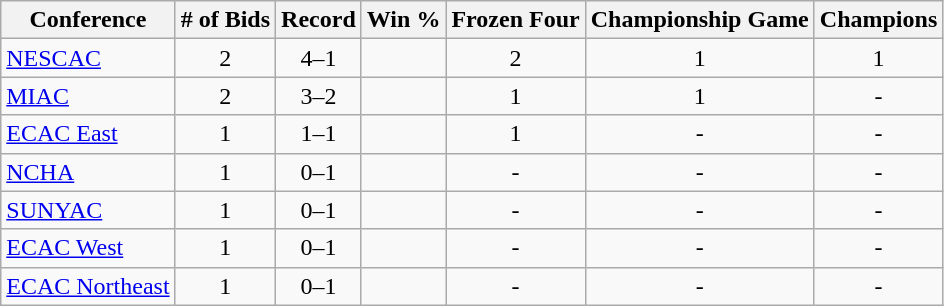<table class="wikitable sortable">
<tr>
<th>Conference</th>
<th># of Bids</th>
<th>Record</th>
<th>Win %</th>
<th>Frozen Four</th>
<th>Championship Game</th>
<th>Champions</th>
</tr>
<tr align="center">
<td align="left"><a href='#'>NESCAC</a></td>
<td>2</td>
<td>4–1</td>
<td></td>
<td>2</td>
<td>1</td>
<td>1</td>
</tr>
<tr align="center">
<td align="left"><a href='#'>MIAC</a></td>
<td>2</td>
<td>3–2</td>
<td></td>
<td>1</td>
<td>1</td>
<td>-</td>
</tr>
<tr align="center">
<td align="left"><a href='#'>ECAC East</a></td>
<td>1</td>
<td>1–1</td>
<td></td>
<td>1</td>
<td>-</td>
<td>-</td>
</tr>
<tr align="center">
<td align="left"><a href='#'>NCHA</a></td>
<td>1</td>
<td>0–1</td>
<td></td>
<td>-</td>
<td>-</td>
<td>-</td>
</tr>
<tr align="center">
<td align="left"><a href='#'>SUNYAC</a></td>
<td>1</td>
<td>0–1</td>
<td></td>
<td>-</td>
<td>-</td>
<td>-</td>
</tr>
<tr align="center">
<td align="left"><a href='#'>ECAC West</a></td>
<td>1</td>
<td>0–1</td>
<td></td>
<td>-</td>
<td>-</td>
<td>-</td>
</tr>
<tr align="center">
<td align="left"><a href='#'>ECAC Northeast</a></td>
<td>1</td>
<td>0–1</td>
<td></td>
<td>-</td>
<td>-</td>
<td>-</td>
</tr>
</table>
